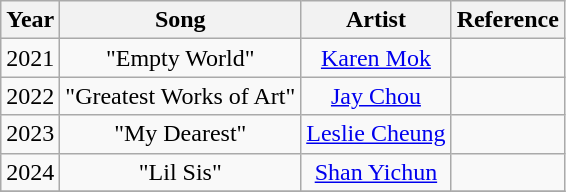<table class="wikitable plainrowheaders" style="text-align:center;">
<tr>
<th>Year</th>
<th>Song</th>
<th>Artist</th>
<th>Reference</th>
</tr>
<tr>
<td>2021</td>
<td>"Empty World"</td>
<td><a href='#'>Karen Mok</a></td>
<td></td>
</tr>
<tr>
<td>2022</td>
<td>"Greatest Works of Art"</td>
<td><a href='#'>Jay Chou</a></td>
<td></td>
</tr>
<tr>
<td>2023</td>
<td>"My Dearest"</td>
<td><a href='#'>Leslie Cheung</a></td>
<td></td>
</tr>
<tr>
<td>2024</td>
<td>"Lil Sis"</td>
<td><a href='#'>Shan Yichun</a></td>
<td></td>
</tr>
<tr>
</tr>
</table>
